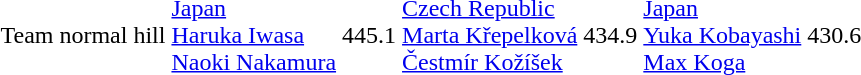<table>
<tr>
<td>Team normal hill<br></td>
<td> <a href='#'>Japan</a><br><a href='#'>Haruka Iwasa</a><br><a href='#'>Naoki Nakamura</a></td>
<td>445.1</td>
<td> <a href='#'>Czech Republic</a><br><a href='#'>Marta Křepelková</a><br><a href='#'>Čestmír Kožíšek</a></td>
<td>434.9</td>
<td> <a href='#'>Japan</a><br><a href='#'>Yuka Kobayashi</a><br><a href='#'>Max Koga</a></td>
<td>430.6</td>
</tr>
</table>
